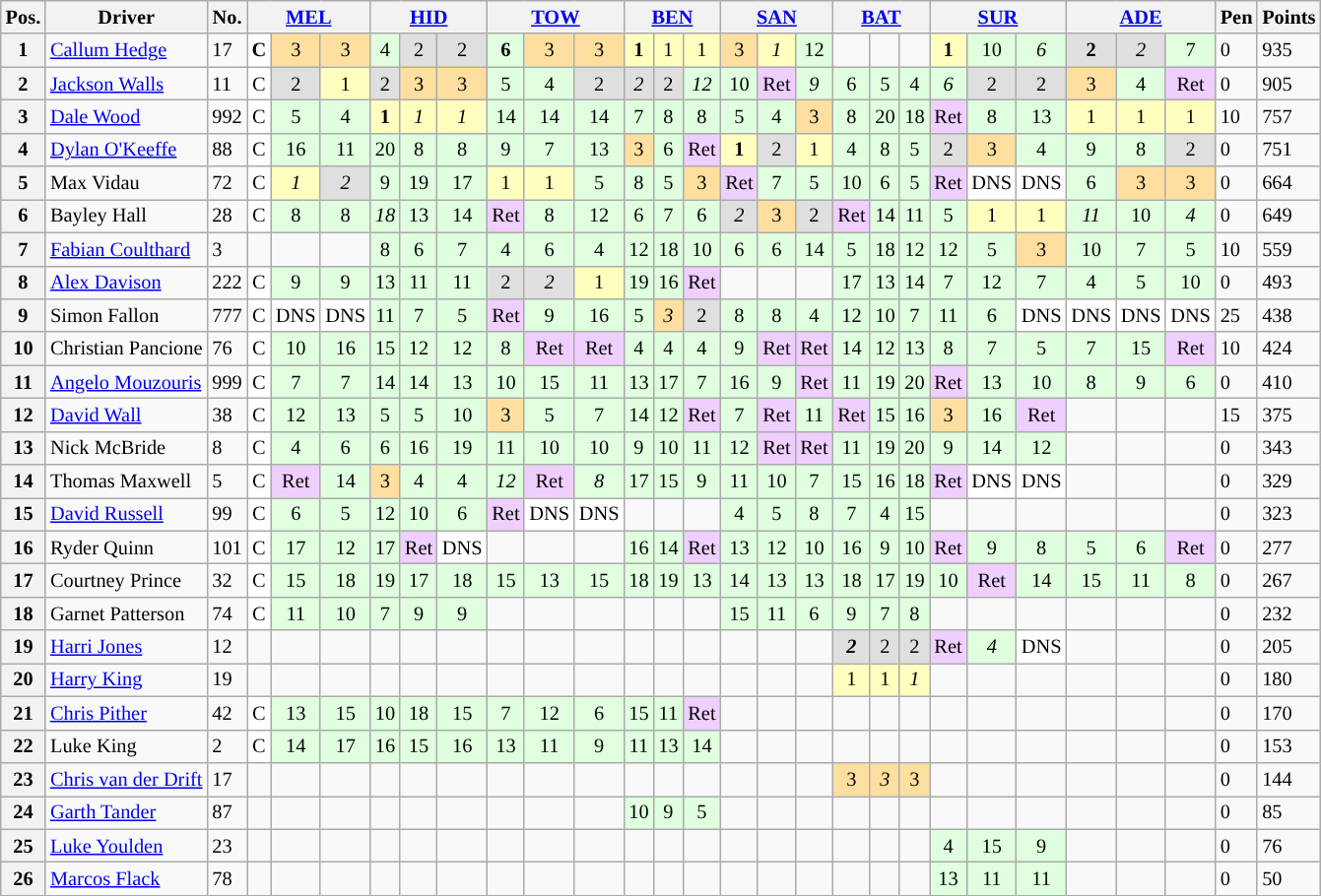<table class="wikitable" style="font-size: 85%">
<tr>
<th>Pos.</th>
<th>Driver</th>
<th>No.</th>
<th colspan="3"><a href='#'>MEL</a></th>
<th colspan="3"><a href='#'>HID</a></th>
<th colspan="3"><a href='#'>TOW</a></th>
<th colspan="3"><a href='#'>BEN</a></th>
<th colspan="3"><a href='#'>SAN</a></th>
<th colspan="3"><a href='#'>BAT</a></th>
<th colspan="3"><a href='#'>SUR</a></th>
<th colspan="3"><a href='#'>ADE</a></th>
<th>Pen</th>
<th>Points</th>
</tr>
<tr>
<th>1</th>
<td> <a href='#'>Callum Hedge</a></td>
<td>17</td>
<td align=center style="background:#ffffff;"><strong>C</strong></td>
<td align=center style=background:#ffdf9f>3</td>
<td align=center style=background:#ffdf9f>3</td>
<td align=center style=background:#dfffdf>4</td>
<td align=center style=background:#dfdfdf>2</td>
<td align=center style=background:#dfdfdf>2</td>
<td align=center style=background:#dfffdf><strong>6</strong></td>
<td align=center style=background:#ffdf9f>3</td>
<td align=center style=background:#ffdf9f>3</td>
<td align=center style=background:#ffffbf><strong>1</strong></td>
<td align=center style=background:#ffffbf>1</td>
<td align=center style=background:#ffffbf>1</td>
<td align=center style=background:#ffdf9f>3</td>
<td align=center style=background:#ffffbf><em>1</em></td>
<td align=center style=background:#dfffdf>12</td>
<td></td>
<td></td>
<td></td>
<td align=center style=background:#ffffbf><strong>1</strong></td>
<td align=center style=background:#dfffdf>10</td>
<td align=center style=background:#dfffdf><em>6</em></td>
<td align=center style=background:#dfdfdf><strong>2</strong></td>
<td align=center style=background:#dfdfdf><em>2</em></td>
<td align=center style=background:#dfffdf>7</td>
<td>0</td>
<td>935</td>
</tr>
<tr>
<th>2</th>
<td> <a href='#'>Jackson Walls</a></td>
<td>11</td>
<td align=center style="background:#ffffff;">C</td>
<td align=center style=background:#dfdfdf>2</td>
<td align=center style=background:#ffffbf>1</td>
<td align=center style=background:#dfdfdf>2</td>
<td align=center style=background:#ffdf9f>3</td>
<td align=center style=background:#ffdf9f>3</td>
<td align=center style=background:#dfffdf>5</td>
<td align=center style=background:#dfffdf>4</td>
<td align=center style=background:#dfdfdf>2</td>
<td align=center style=background:#dfdfdf><em>2</em></td>
<td align=center style=background:#dfdfdf>2</td>
<td align=center style=background:#dfffdf><em>12</em></td>
<td align=center style=background:#dfffdf>10</td>
<td align=center style=background:#efcfff>Ret</td>
<td align=center style=background:#dfffdf><em>9</em></td>
<td align=center style=background:#dfffdf>6</td>
<td align=center style=background:#dfffdf>5</td>
<td align=center style=background:#dfffdf>4</td>
<td align=center style=background:#dfffdf><em>6</em></td>
<td align=center style=background:#dfdfdf>2</td>
<td align=center style=background:#dfdfdf>2</td>
<td align=center style=background:#ffdf9f>3</td>
<td align=center style=background:#dfffdf>4</td>
<td align=center style=background:#efcfff>Ret</td>
<td>0</td>
<td>905</td>
</tr>
<tr>
<th>3</th>
<td> <a href='#'>Dale Wood</a></td>
<td>992</td>
<td align=center style="background:#ffffff;">C</td>
<td align=center style=background:#dfffdf>5</td>
<td align=center style=background:#dfffdf>4</td>
<td align=center style=background:#ffffbf><strong>1</strong></td>
<td align=center style=background:#ffffbf><em>1</em></td>
<td align=center style=background:#ffffbf><em>1</em></td>
<td align=center style=background:#dfffdf>14</td>
<td align=center style=background:#dfffdf>14</td>
<td align=center style=background:#dfffdf>14</td>
<td align=center style=background:#dfffdf>7</td>
<td align=center style=background:#dfffdf>8</td>
<td align=center style=background:#dfffdf>8</td>
<td align=center style=background:#dfffdf>5</td>
<td align=center style=background:#dfffdf>4</td>
<td align=center style=background:#ffdf9f>3</td>
<td align=center style=background:#dfffdf>8</td>
<td align=center style=background:#dfffdf>20</td>
<td align=center style=background:#dfffdf>18</td>
<td align=center style=background:#efcfff>Ret</td>
<td align=center style=background:#dfffdf>8</td>
<td align=center style=background:#dfffdf>13</td>
<td align=center style=background:#ffffbf>1</td>
<td align=center style=background:#ffffbf>1</td>
<td align=center style=background:#ffffbf>1</td>
<td>10</td>
<td>757</td>
</tr>
<tr>
<th>4</th>
<td> <a href='#'>Dylan O'Keeffe</a></td>
<td>88</td>
<td align=center style="background:#ffffff;">C</td>
<td align=center style=background:#dfffdf>16</td>
<td align=center style=background:#dfffdf>11</td>
<td align=center style=background:#dfffdf>20</td>
<td align=center style=background:#dfffdf>8</td>
<td align=center style=background:#dfffdf>8</td>
<td align=center style=background:#dfffdf>9</td>
<td align=center style=background:#dfffdf>7</td>
<td align=center style=background:#dfffdf>13</td>
<td align=center style=background:#ffdf9f>3</td>
<td align=center style=background:#dfffdf>6</td>
<td align=center style=background:#efcfff>Ret</td>
<td align=center style=background:#ffffbf><strong>1</strong></td>
<td align=center style=background:#dfdfdf>2</td>
<td align=center style=background:#ffffbf>1</td>
<td align=center style=background:#dfffdf>4</td>
<td align=center style=background:#dfffdf>8</td>
<td align=center style=background:#dfffdf>5</td>
<td align=center style=background:#dfdfdf>2</td>
<td align=center style=background:#ffdf9f>3</td>
<td align=center style=background:#dfffdf>4</td>
<td align=center style=background:#dfffdf>9</td>
<td align=center style=background:#dfffdf>8</td>
<td align=center style=background:#dfdfdf>2</td>
<td>0</td>
<td>751</td>
</tr>
<tr>
<th>5</th>
<td> Max Vidau</td>
<td>72</td>
<td align=center style="background:#ffffff;">C</td>
<td align=center style=background:#ffffbf><em>1</em></td>
<td align=center style=background:#dfdfdf><em>2</em></td>
<td align=center style=background:#dfffdf>9</td>
<td align=center style=background:#dfffdf>19</td>
<td align=center style=background:#dfffdf>17</td>
<td align=center style=background:#ffffbf>1</td>
<td align=center style=background:#ffffbf>1</td>
<td align=center style=background:#dfffdf>5</td>
<td align=center style=background:#dfffdf>8</td>
<td align=center style=background:#dfffdf>5</td>
<td align=center style=background:#ffdf9f>3</td>
<td align=center style=background:#efcfff>Ret</td>
<td align=center style=background:#dfffdf>7</td>
<td align=center style=background:#dfffdf>5</td>
<td align=center style=background:#dfffdf>10</td>
<td align=center style=background:#dfffdf>6</td>
<td align=center style=background:#dfffdf>5</td>
<td align=center style=background:#efcfff>Ret</td>
<td align=center style="background:#ffffff;">DNS</td>
<td align=center style="background:#ffffff;">DNS</td>
<td align=center style=background:#dfffdf>6</td>
<td align=center style=background:#ffdf9f>3</td>
<td align=center style=background:#ffdf9f>3</td>
<td>0</td>
<td>664</td>
</tr>
<tr>
<th>6</th>
<td> Bayley Hall</td>
<td>28</td>
<td align=center style="background:#ffffff;">C</td>
<td align=center style=background:#dfffdf>8</td>
<td align=center style=background:#dfffdf>8</td>
<td align=center style=background:#dfffdf><em>18</em></td>
<td align=center style=background:#dfffdf>13</td>
<td align=center style=background:#dfffdf>14</td>
<td align=center style=background:#efcfff>Ret</td>
<td align=center style=background:#dfffdf>8</td>
<td align=center style=background:#dfffdf>12</td>
<td align=center style=background:#dfffdf>6</td>
<td align=center style=background:#dfffdf>7</td>
<td align=center style=background:#dfffdf>6</td>
<td align=center style=background:#dfdfdf><em>2</em></td>
<td align=center style=background:#ffdf9f>3</td>
<td align=center style=background:#dfdfdf>2</td>
<td align=center style=background:#efcfff>Ret</td>
<td align=center style=background:#dfffdf>14</td>
<td align=center style=background:#dfffdf>11</td>
<td align=center style=background:#dfffdf>5</td>
<td align=center style=background:#ffffbf>1</td>
<td align=center style=background:#ffffbf>1</td>
<td align=center style=background:#dfffdf><em>11</em></td>
<td align=center style=background:#dfffdf>10</td>
<td align=center style=background:#dfffdf><em>4</em></td>
<td>0</td>
<td>649</td>
</tr>
<tr>
<th>7</th>
<td> <a href='#'>Fabian Coulthard</a></td>
<td>3</td>
<td></td>
<td></td>
<td></td>
<td align=center style=background:#dfffdf>8</td>
<td align=center style=background:#dfffdf>6</td>
<td align=center style=background:#dfffdf>7</td>
<td align=center style=background:#dfffdf>4</td>
<td align=center style=background:#dfffdf>6</td>
<td align=center style=background:#dfffdf>4</td>
<td align=center style=background:#dfffdf>12</td>
<td align=center style=background:#dfffdf>18</td>
<td align=center style=background:#dfffdf>10</td>
<td align=center style=background:#dfffdf>6</td>
<td align=center style=background:#dfffdf>6</td>
<td align=center style=background:#dfffdf>14</td>
<td align=center style=background:#dfffdf>5</td>
<td align=center style=background:#dfffdf>18</td>
<td align=center style=background:#dfffdf>12</td>
<td align=center style=background:#dfffdf>12</td>
<td align=center style=background:#dfffdf>5</td>
<td align=center style=background:#ffdf9f>3</td>
<td align=center style=background:#dfffdf>10</td>
<td align=center style=background:#dfffdf>7</td>
<td align=center style=background:#dfffdf>5</td>
<td>10</td>
<td>559</td>
</tr>
<tr>
<th>8</th>
<td> <a href='#'>Alex Davison</a></td>
<td>222</td>
<td align=center style="background:#ffffff;">C</td>
<td align=center style=background:#dfffdf>9</td>
<td align=center style=background:#dfffdf>9</td>
<td align=center style=background:#dfffdf>13</td>
<td align=center style=background:#dfffdf>11</td>
<td align=center style=background:#dfffdf>11</td>
<td align=center style=background:#dfdfdf>2</td>
<td align=center style=background:#dfdfdf><em>2</em></td>
<td align=center style=background:#ffffbf>1</td>
<td align=center style=background:#dfffdf>19</td>
<td align=center style=background:#dfffdf>16</td>
<td align=center style=background:#efcfff>Ret</td>
<td></td>
<td></td>
<td></td>
<td align=center style=background:#dfffdf>17</td>
<td align=center style=background:#dfffdf>13</td>
<td align=center style=background:#dfffdf>14</td>
<td align=center style=background:#dfffdf>7</td>
<td align=center style=background:#dfffdf>12</td>
<td align=center style=background:#dfffdf>7</td>
<td align=center style=background:#dfffdf>4</td>
<td align=center style=background:#dfffdf>5</td>
<td align=center style=background:#dfffdf>10</td>
<td>0</td>
<td>493</td>
</tr>
<tr>
<th>9</th>
<td> Simon Fallon</td>
<td>777</td>
<td align=center style="background:#ffffff;">C</td>
<td align=center style="background:#ffffff;">DNS</td>
<td align=center style="background:#ffffff;">DNS</td>
<td align=center style=background:#dfffdf>11</td>
<td align=center style=background:#dfffdf>7</td>
<td align=center style=background:#dfffdf>5</td>
<td align=center style=background:#efcfff>Ret</td>
<td align=center style=background:#dfffdf>9</td>
<td align=center style=background:#dfffdf>16</td>
<td align=center style=background:#dfffdf>5</td>
<td align=center style=background:#ffdf9f><em>3</em></td>
<td align=center style=background:#dfdfdf>2</td>
<td align=center style=background:#dfffdf>8</td>
<td align=center style=background:#dfffdf>8</td>
<td align=center style=background:#dfffdf>4</td>
<td align=center style=background:#dfffdf>12</td>
<td align=center style=background:#dfffdf>10</td>
<td align=center style=background:#dfffdf>7</td>
<td align=center style=background:#dfffdf>11</td>
<td align=center style=background:#dfffdf>6</td>
<td align=center style="background:#ffffff;">DNS</td>
<td align=center style="background:#ffffff;">DNS</td>
<td align=center style="background:#ffffff;">DNS</td>
<td align=center style="background:#ffffff;">DNS</td>
<td>25</td>
<td>438</td>
</tr>
<tr>
<th>10</th>
<td nowrap> Christian Pancione</td>
<td>76</td>
<td align=center style="background:#ffffff;">C</td>
<td align=center style=background:#dfffdf>10</td>
<td align=center style=background:#dfffdf>16</td>
<td align=center style=background:#dfffdf>15</td>
<td align=center style=background:#dfffdf>12</td>
<td align=center style=background:#dfffdf>12</td>
<td align=center style=background:#dfffdf>8</td>
<td align=center style=background:#efcfff>Ret</td>
<td align=center style=background:#efcfff>Ret</td>
<td align=center style=background:#dfffdf>4</td>
<td align=center style=background:#dfffdf>4</td>
<td align=center style=background:#dfffdf>4</td>
<td align=center style=background:#dfffdf>9</td>
<td align=center style=background:#efcfff>Ret</td>
<td align=center style=background:#efcfff>Ret</td>
<td align=center style=background:#dfffdf>14</td>
<td align=center style=background:#dfffdf>12</td>
<td align=center style=background:#dfffdf>13</td>
<td align=center style=background:#dfffdf>8</td>
<td align=center style=background:#dfffdf>7</td>
<td align=center style=background:#dfffdf>5</td>
<td align=center style=background:#dfffdf>7</td>
<td align=center style=background:#dfffdf>15</td>
<td align=center style=background:#efcfff>Ret</td>
<td>10</td>
<td>424</td>
</tr>
<tr>
<th>11</th>
<td> <a href='#'>Angelo Mouzouris</a></td>
<td>999</td>
<td align=center style="background:#ffffff;">C</td>
<td align=center style=background:#dfffdf>7</td>
<td align=center style=background:#dfffdf>7</td>
<td align=center style=background:#dfffdf>14</td>
<td align=center style=background:#dfffdf>14</td>
<td align=center style=background:#dfffdf>13</td>
<td align=center style=background:#dfffdf>10</td>
<td align=center style=background:#dfffdf>15</td>
<td align=center style=background:#dfffdf>11</td>
<td align=center style=background:#dfffdf>13</td>
<td align=center style=background:#dfffdf>17</td>
<td align=center style=background:#dfffdf>7</td>
<td align=center style=background:#dfffdf>16</td>
<td align=center style=background:#dfffdf>9</td>
<td align=center style=background:#efcfff>Ret</td>
<td align=center style=background:#dfffdf>11</td>
<td align=center style=background:#dfffdf>19</td>
<td align=center style=background:#dfffdf>20</td>
<td align=center style=background:#efcfff>Ret</td>
<td align=center style=background:#dfffdf>13</td>
<td align=center style=background:#dfffdf>10</td>
<td align=center style=background:#dfffdf>8</td>
<td align=center style=background:#dfffdf>9</td>
<td align=center style=background:#dfffdf>6</td>
<td>0</td>
<td>410</td>
</tr>
<tr>
<th>12</th>
<td> <a href='#'>David Wall</a></td>
<td>38</td>
<td align=center style="background:#ffffff;">C</td>
<td align=center style=background:#dfffdf>12</td>
<td align=center style=background:#dfffdf>13</td>
<td align=center style=background:#dfffdf>5</td>
<td align=center style=background:#dfffdf>5</td>
<td align=center style=background:#dfffdf>10</td>
<td align=center style=background:#ffdf9f>3</td>
<td align=center style=background:#dfffdf>5</td>
<td align=center style=background:#dfffdf>7</td>
<td align=center style=background:#dfffdf>14</td>
<td align=center style=background:#dfffdf>12</td>
<td align=center style=background:#efcfff>Ret</td>
<td align=center style=background:#dfffdf>7</td>
<td align=center style=background:#efcfff>Ret</td>
<td align=center style=background:#dfffdf>11</td>
<td align=center style=background:#efcfff>Ret</td>
<td align=center style=background:#dfffdf>15</td>
<td align=center style=background:#dfffdf>16</td>
<td align=center style=background:#ffdf9f>3</td>
<td align=center style=background:#dfffdf>16</td>
<td align=center style=background:#efcfff>Ret</td>
<td></td>
<td></td>
<td></td>
<td>15</td>
<td>375</td>
</tr>
<tr>
<th>13</th>
<td> Nick McBride</td>
<td>8</td>
<td align=center style="background:#ffffff;">C</td>
<td align=center style=background:#dfffdf>4</td>
<td align=center style=background:#dfffdf>6</td>
<td align=center style=background:#dfffdf>6</td>
<td align=center style=background:#dfffdf>16</td>
<td align=center style=background:#dfffdf>19</td>
<td align=center style=background:#dfffdf>11</td>
<td align=center style=background:#dfffdf>10</td>
<td align=center style=background:#dfffdf>10</td>
<td align=center style=background:#dfffdf>9</td>
<td align=center style=background:#dfffdf>10</td>
<td align=center style=background:#dfffdf>11</td>
<td align=center style=background:#dfffdf>12</td>
<td align=center style=background:#efcfff>Ret</td>
<td align=center style=background:#efcfff>Ret</td>
<td align=center style=background:#dfffdf>11</td>
<td align=center style=background:#dfffdf>19</td>
<td align=center style=background:#dfffdf>20</td>
<td align=center style=background:#dfffdf>9</td>
<td align=center style=background:#dfffdf>14</td>
<td align=center style=background:#dfffdf>12</td>
<td></td>
<td></td>
<td></td>
<td>0</td>
<td>343</td>
</tr>
<tr>
<th>14</th>
<td> Thomas Maxwell</td>
<td>5</td>
<td align=center style="background:#ffffff;">C</td>
<td align=center style=background:#efcfff>Ret</td>
<td align=center style=background:#dfffdf>14</td>
<td align=center style=background:#ffdf9f>3</td>
<td align=center style=background:#dfffdf>4</td>
<td align=center style=background:#dfffdf>4</td>
<td align=center style=background:#dfffdf><em>12</em></td>
<td align=center style=background:#efcfff>Ret</td>
<td align=center style=background:#dfffdf><em>8</em></td>
<td align=center style=background:#dfffdf>17</td>
<td align=center style=background:#dfffdf>15</td>
<td align=center style=background:#dfffdf>9</td>
<td align=center style=background:#dfffdf>11</td>
<td align=center style=background:#dfffdf>10</td>
<td align=center style=background:#dfffdf>7</td>
<td align=center style=background:#dfffdf>15</td>
<td align=center style=background:#dfffdf>16</td>
<td align=center style=background:#dfffdf>18</td>
<td align=center style=background:#efcfff>Ret</td>
<td align=center style="background:#ffffff;">DNS</td>
<td align=center style="background:#ffffff;">DNS</td>
<td></td>
<td></td>
<td></td>
<td>0</td>
<td>329</td>
</tr>
<tr>
<th>15</th>
<td> <a href='#'>David Russell</a></td>
<td>99</td>
<td align=center style="background:#ffffff;">C</td>
<td align=center style=background:#dfffdf>6</td>
<td align=center style=background:#dfffdf>5</td>
<td align=center style=background:#dfffdf>12</td>
<td align=center style=background:#dfffdf>10</td>
<td align=center style=background:#dfffdf>6</td>
<td align=center style=background:#efcfff>Ret</td>
<td align=center style="background:#ffffff;">DNS</td>
<td align=center style="background:#ffffff;">DNS</td>
<td></td>
<td></td>
<td></td>
<td align=center style=background:#dfffdf>4</td>
<td align=center style=background:#dfffdf>5</td>
<td align=center style=background:#dfffdf>8</td>
<td align=center style=background:#dfffdf>7</td>
<td align=center style=background:#dfffdf>4</td>
<td align=center style=background:#dfffdf>15</td>
<td></td>
<td></td>
<td></td>
<td></td>
<td></td>
<td></td>
<td>0</td>
<td>323</td>
</tr>
<tr>
<th>16</th>
<td> Ryder Quinn</td>
<td>101</td>
<td align=center style="background:#ffffff;">C</td>
<td align=center style=background:#dfffdf>17</td>
<td align=center style=background:#dfffdf>12</td>
<td align=center style=background:#dfffdf>17</td>
<td align=center style=background:#efcfff>Ret</td>
<td align=center style="background:#ffffff;">DNS</td>
<td></td>
<td></td>
<td></td>
<td align=center style=background:#dfffdf>16</td>
<td align=center style=background:#dfffdf>14</td>
<td align=center style=background:#efcfff>Ret</td>
<td align=center style=background:#dfffdf>13</td>
<td align=center style=background:#dfffdf>12</td>
<td align=center style=background:#dfffdf>10</td>
<td align=center style=background:#dfffdf>16</td>
<td align=center style=background:#dfffdf>9</td>
<td align=center style=background:#dfffdf>10</td>
<td align=center style=background:#efcfff>Ret</td>
<td align=center style=background:#dfffdf>9</td>
<td align=center style=background:#dfffdf>8</td>
<td align=center style=background:#dfffdf>5</td>
<td align=center style=background:#dfffdf>6</td>
<td align=center style=background:#efcfff>Ret</td>
<td>0</td>
<td>277</td>
</tr>
<tr>
<th>17</th>
<td> Courtney Prince</td>
<td>32</td>
<td align=center style="background:#ffffff;">C</td>
<td align=center style=background:#dfffdf>15</td>
<td align=center style=background:#dfffdf>18</td>
<td align=center style=background:#dfffdf>19</td>
<td align=center style=background:#dfffdf>17</td>
<td align=center style=background:#dfffdf>18</td>
<td align=center style=background:#dfffdf>15</td>
<td align=center style=background:#dfffdf>13</td>
<td align=center style=background:#dfffdf>15</td>
<td align=center style=background:#dfffdf>18</td>
<td align=center style=background:#dfffdf>19</td>
<td align=center style=background:#dfffdf>13</td>
<td align=center style=background:#dfffdf>14</td>
<td align=center style=background:#dfffdf>13</td>
<td align=center style=background:#dfffdf>13</td>
<td align=center style=background:#dfffdf>18</td>
<td align=center style=background:#dfffdf>17</td>
<td align=center style=background:#dfffdf>19</td>
<td align=center style=background:#dfffdf>10</td>
<td align=center style=background:#efcfff>Ret</td>
<td align=center style=background:#dfffdf>14</td>
<td align=center style=background:#dfffdf>15</td>
<td align=center style=background:#dfffdf>11</td>
<td align=center style=background:#dfffdf>8</td>
<td>0</td>
<td>267</td>
</tr>
<tr>
<th>18</th>
<td> Garnet Patterson</td>
<td>74</td>
<td align=center style="background:#ffffff;">C</td>
<td align=center style=background:#dfffdf>11</td>
<td align=center style=background:#dfffdf>10</td>
<td align=center style=background:#dfffdf>7</td>
<td align=center style=background:#dfffdf>9</td>
<td align=center style=background:#dfffdf>9</td>
<td></td>
<td></td>
<td></td>
<td></td>
<td></td>
<td></td>
<td align=center style=background:#dfffdf>15</td>
<td align=center style=background:#dfffdf>11</td>
<td align=center style=background:#dfffdf>6</td>
<td align=center style=background:#dfffdf>9</td>
<td align=center style=background:#dfffdf>7</td>
<td align=center style=background:#dfffdf>8</td>
<td></td>
<td></td>
<td></td>
<td></td>
<td></td>
<td></td>
<td>0</td>
<td>232</td>
</tr>
<tr>
<th>19</th>
<td> <a href='#'>Harri Jones</a></td>
<td>12</td>
<td></td>
<td></td>
<td></td>
<td></td>
<td></td>
<td></td>
<td></td>
<td></td>
<td></td>
<td></td>
<td></td>
<td></td>
<td></td>
<td></td>
<td></td>
<td align=center style=background:#dfdfdf><strong><em>2</em></strong></td>
<td align=center style=background:#dfdfdf>2</td>
<td align=center style=background:#dfdfdf>2</td>
<td align=center style=background:#efcfff>Ret</td>
<td align=center style=background:#dfffdf><em>4</em></td>
<td align=center style="background:#ffffff;">DNS</td>
<td></td>
<td></td>
<td></td>
<td>0</td>
<td>205</td>
</tr>
<tr>
<th>20</th>
<td> <a href='#'>Harry King</a></td>
<td>19</td>
<td></td>
<td></td>
<td></td>
<td></td>
<td></td>
<td></td>
<td></td>
<td></td>
<td></td>
<td></td>
<td></td>
<td></td>
<td></td>
<td></td>
<td></td>
<td align=center style=background:#ffffbf>1</td>
<td align=center style=background:#ffffbf>1</td>
<td align=center style=background:#ffffbf><em>1</em></td>
<td></td>
<td></td>
<td></td>
<td></td>
<td></td>
<td></td>
<td>0</td>
<td>180</td>
</tr>
<tr>
<th>21</th>
<td> <a href='#'>Chris Pither</a></td>
<td>42</td>
<td align=center style="background:#ffffff;">C</td>
<td align=center style=background:#dfffdf>13</td>
<td align=center style=background:#dfffdf>15</td>
<td align=center style=background:#dfffdf>10</td>
<td align=center style=background:#dfffdf>18</td>
<td align=center style=background:#dfffdf>15</td>
<td align=center style=background:#dfffdf>7</td>
<td align=center style=background:#dfffdf>12</td>
<td align=center style=background:#dfffdf>6</td>
<td align=center style=background:#dfffdf>15</td>
<td align=center style=background:#dfffdf>11</td>
<td align=center style=background:#efcfff>Ret</td>
<td></td>
<td></td>
<td></td>
<td></td>
<td></td>
<td></td>
<td></td>
<td></td>
<td></td>
<td></td>
<td></td>
<td></td>
<td>0</td>
<td>170</td>
</tr>
<tr>
<th>22</th>
<td> Luke King</td>
<td>2</td>
<td align=center style="background:#ffffff;">C</td>
<td align=center style=background:#dfffdf>14</td>
<td align=center style=background:#dfffdf>17</td>
<td align=center style=background:#dfffdf>16</td>
<td align=center style=background:#dfffdf>15</td>
<td align=center style=background:#dfffdf>16</td>
<td align=center style=background:#dfffdf>13</td>
<td align=center style=background:#dfffdf>11</td>
<td align=center style=background:#dfffdf>9</td>
<td align=center style=background:#dfffdf>11</td>
<td align=center style=background:#dfffdf>13</td>
<td align=center style=background:#dfffdf>14</td>
<td></td>
<td></td>
<td></td>
<td></td>
<td></td>
<td></td>
<td></td>
<td></td>
<td></td>
<td></td>
<td></td>
<td></td>
<td>0</td>
<td>153</td>
</tr>
<tr>
<th>23</th>
<td> <a href='#'>Chris van der Drift</a></td>
<td>17</td>
<td></td>
<td></td>
<td></td>
<td></td>
<td></td>
<td></td>
<td></td>
<td></td>
<td></td>
<td></td>
<td></td>
<td></td>
<td></td>
<td></td>
<td></td>
<td align=center style=background:#ffdf9f>3</td>
<td align=center style=background:#ffdf9f><em>3</em></td>
<td align=center style=background:#ffdf9f>3</td>
<td></td>
<td></td>
<td></td>
<td></td>
<td></td>
<td></td>
<td>0</td>
<td>144</td>
</tr>
<tr>
<th>24</th>
<td> <a href='#'>Garth Tander</a></td>
<td>87</td>
<td></td>
<td></td>
<td></td>
<td></td>
<td></td>
<td></td>
<td></td>
<td></td>
<td></td>
<td align=center style=background:#dfffdf>10</td>
<td align=center style=background:#dfffdf>9</td>
<td align=center style=background:#dfffdf>5</td>
<td></td>
<td></td>
<td></td>
<td></td>
<td></td>
<td></td>
<td></td>
<td></td>
<td></td>
<td></td>
<td></td>
<td></td>
<td>0</td>
<td>85</td>
</tr>
<tr>
<th>25</th>
<td> <a href='#'>Luke Youlden</a></td>
<td>23</td>
<td></td>
<td></td>
<td></td>
<td></td>
<td></td>
<td></td>
<td></td>
<td></td>
<td></td>
<td></td>
<td></td>
<td></td>
<td></td>
<td></td>
<td></td>
<td></td>
<td></td>
<td></td>
<td align=center style=background:#dfffdf>4</td>
<td align=center style=background:#dfffdf>15</td>
<td align=center style=background:#dfffdf>9</td>
<td></td>
<td></td>
<td></td>
<td>0</td>
<td>76</td>
</tr>
<tr>
<th>26</th>
<td> <a href='#'>Marcos Flack</a></td>
<td>78</td>
<td></td>
<td></td>
<td></td>
<td></td>
<td></td>
<td></td>
<td></td>
<td></td>
<td></td>
<td></td>
<td></td>
<td></td>
<td></td>
<td></td>
<td></td>
<td></td>
<td></td>
<td></td>
<td align=center style=background:#dfffdf>13</td>
<td align=center style=background:#dfffdf>11</td>
<td align=center style=background:#dfffdf>11</td>
<td></td>
<td></td>
<td></td>
<td>0</td>
<td>50</td>
</tr>
</table>
